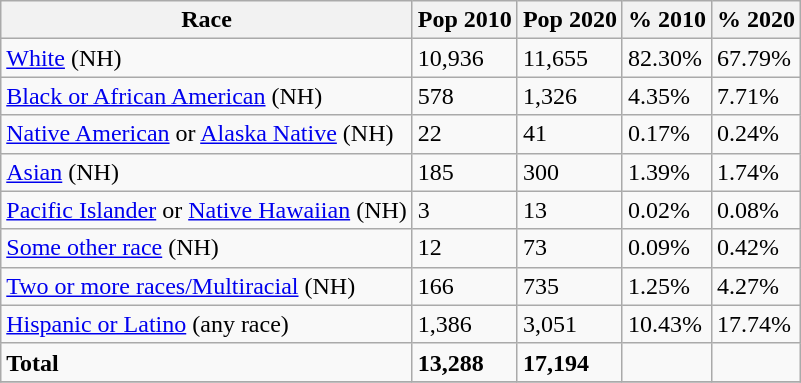<table class="wikitable">
<tr>
<th>Race</th>
<th>Pop 2010</th>
<th>Pop 2020</th>
<th>% 2010</th>
<th>% 2020</th>
</tr>
<tr>
<td><a href='#'>White</a> (NH)</td>
<td>10,936</td>
<td>11,655</td>
<td>82.30%</td>
<td>67.79%</td>
</tr>
<tr>
<td><a href='#'>Black or African American</a> (NH)</td>
<td>578</td>
<td>1,326</td>
<td>4.35%</td>
<td>7.71%</td>
</tr>
<tr>
<td><a href='#'>Native American</a> or <a href='#'>Alaska Native</a> (NH)</td>
<td>22</td>
<td>41</td>
<td>0.17%</td>
<td>0.24%</td>
</tr>
<tr>
<td><a href='#'>Asian</a> (NH)</td>
<td>185</td>
<td>300</td>
<td>1.39%</td>
<td>1.74%</td>
</tr>
<tr>
<td><a href='#'>Pacific Islander</a> or <a href='#'>Native Hawaiian</a> (NH)</td>
<td>3</td>
<td>13</td>
<td>0.02%</td>
<td>0.08%</td>
</tr>
<tr>
<td><a href='#'>Some other race</a> (NH)</td>
<td>12</td>
<td>73</td>
<td>0.09%</td>
<td>0.42%</td>
</tr>
<tr>
<td><a href='#'>Two or more races/Multiracial</a> (NH)</td>
<td>166</td>
<td>735</td>
<td>1.25%</td>
<td>4.27%</td>
</tr>
<tr>
<td><a href='#'>Hispanic or Latino</a> (any race)</td>
<td>1,386</td>
<td>3,051</td>
<td>10.43%</td>
<td>17.74%</td>
</tr>
<tr>
<td><strong>Total</strong></td>
<td><strong>13,288</strong></td>
<td><strong>17,194</strong></td>
<td></td>
<td></td>
</tr>
<tr>
</tr>
</table>
